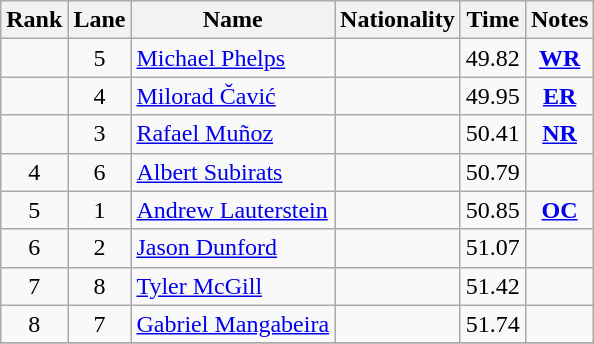<table class="wikitable sortable" style="text-align:center">
<tr>
<th>Rank</th>
<th>Lane</th>
<th>Name</th>
<th>Nationality</th>
<th>Time</th>
<th>Notes</th>
</tr>
<tr>
<td></td>
<td>5</td>
<td align=left><a href='#'>Michael Phelps</a></td>
<td align=left></td>
<td>49.82</td>
<td><strong><a href='#'>WR</a></strong></td>
</tr>
<tr>
<td></td>
<td>4</td>
<td align=left><a href='#'>Milorad Čavić</a></td>
<td align=left></td>
<td>49.95</td>
<td><strong><a href='#'>ER</a></strong></td>
</tr>
<tr>
<td></td>
<td>3</td>
<td align=left><a href='#'>Rafael Muñoz</a></td>
<td align=left></td>
<td>50.41</td>
<td><strong><a href='#'>NR</a></strong></td>
</tr>
<tr>
<td>4</td>
<td>6</td>
<td align=left><a href='#'>Albert Subirats</a></td>
<td align=left></td>
<td>50.79</td>
<td></td>
</tr>
<tr>
<td>5</td>
<td>1</td>
<td align=left><a href='#'>Andrew Lauterstein</a></td>
<td align=left></td>
<td>50.85</td>
<td><strong><a href='#'>OC</a></strong></td>
</tr>
<tr>
<td>6</td>
<td>2</td>
<td align=left><a href='#'>Jason Dunford</a></td>
<td align=left></td>
<td>51.07</td>
<td></td>
</tr>
<tr>
<td>7</td>
<td>8</td>
<td align=left><a href='#'>Tyler McGill</a></td>
<td align=left></td>
<td>51.42</td>
<td></td>
</tr>
<tr>
<td>8</td>
<td>7</td>
<td align=left><a href='#'>Gabriel Mangabeira</a></td>
<td align=left></td>
<td>51.74</td>
<td></td>
</tr>
<tr>
</tr>
</table>
